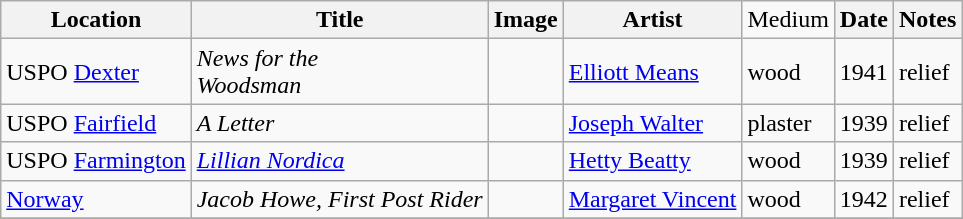<table class="wikitable sortable">
<tr>
<th>Location</th>
<th>Title</th>
<th>Image</th>
<th>Artist</th>
<td>Medium</td>
<th>Date</th>
<th>Notes</th>
</tr>
<tr>
<td>USPO <a href='#'>Dexter</a></td>
<td><em>News for the<br>Woodsman</em></td>
<td></td>
<td><a href='#'>Elliott Means</a></td>
<td>wood</td>
<td>1941</td>
<td>relief</td>
</tr>
<tr>
<td>USPO <a href='#'>Fairfield</a></td>
<td><em>A Letter</em></td>
<td></td>
<td><a href='#'>Joseph Walter</a></td>
<td>plaster</td>
<td>1939</td>
<td>relief</td>
</tr>
<tr>
<td>USPO <a href='#'>Farmington</a></td>
<td><em><a href='#'>Lillian Nordica</a></em></td>
<td></td>
<td><a href='#'>Hetty Beatty</a></td>
<td>wood</td>
<td>1939</td>
<td>relief</td>
</tr>
<tr>
<td><a href='#'>Norway</a></td>
<td><em>Jacob Howe, First Post Rider</em></td>
<td></td>
<td><a href='#'>Margaret Vincent</a></td>
<td>wood</td>
<td>1942</td>
<td>relief</td>
</tr>
<tr>
</tr>
</table>
